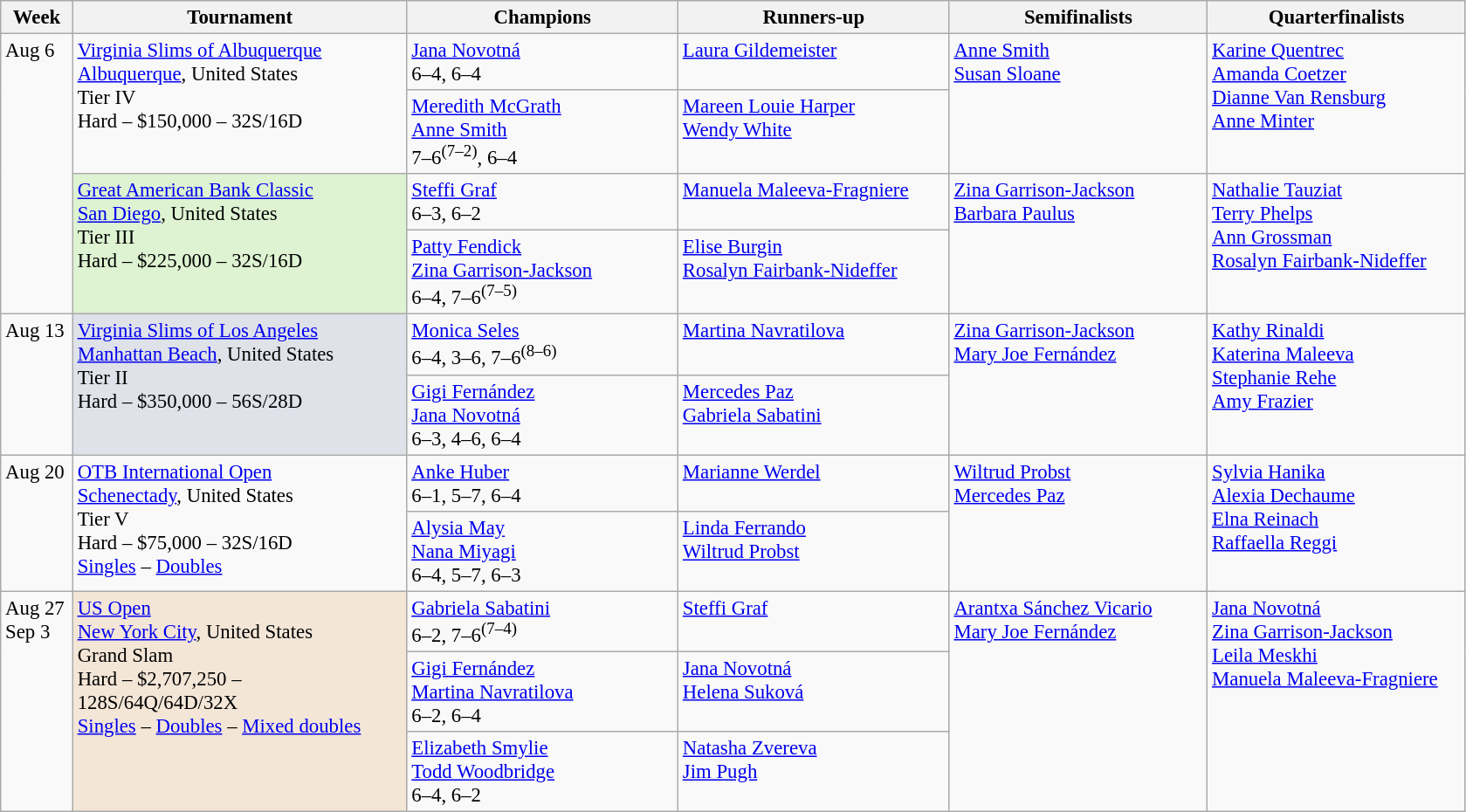<table class=wikitable style=font-size:95%>
<tr>
<th style="width:48px;">Week</th>
<th style="width:248px;">Tournament</th>
<th style="width:200px;">Champions</th>
<th style="width:200px;">Runners-up</th>
<th style="width:190px;">Semifinalists</th>
<th style="width:190px;">Quarterfinalists</th>
</tr>
<tr valign=top>
<td rowspan=4>Aug 6</td>
<td rowspan=2><a href='#'>Virginia Slims of Albuquerque</a><br><a href='#'>Albuquerque</a>, United States<br>Tier IV <br>Hard – $150,000 – 32S/16D</td>
<td> <a href='#'>Jana Novotná</a><br>6–4, 6–4</td>
<td> <a href='#'>Laura Gildemeister</a></td>
<td rowspan=2> <a href='#'>Anne Smith</a> <br>  <a href='#'>Susan Sloane</a></td>
<td rowspan=2> <a href='#'>Karine Quentrec</a> <br>  <a href='#'>Amanda Coetzer</a> <br>  <a href='#'>Dianne Van Rensburg</a> <br>  <a href='#'>Anne Minter</a></td>
</tr>
<tr valign=top>
<td> <a href='#'>Meredith McGrath</a><br> <a href='#'>Anne Smith</a><br>7–6<sup>(7–2)</sup>, 6–4</td>
<td> <a href='#'>Mareen Louie Harper</a><br> <a href='#'>Wendy White</a></td>
</tr>
<tr valign=top>
<td rowspan=2 bgcolor=#DDF3D1><a href='#'>Great American Bank Classic</a><br><a href='#'>San Diego</a>, United States<br>Tier III <br>Hard – $225,000 – 32S/16D</td>
<td> <a href='#'>Steffi Graf</a><br>6–3, 6–2</td>
<td> <a href='#'>Manuela Maleeva-Fragniere</a></td>
<td rowspan=2> <a href='#'>Zina Garrison-Jackson</a> <br>  <a href='#'>Barbara Paulus</a></td>
<td rowspan=2> <a href='#'>Nathalie Tauziat</a> <br>  <a href='#'>Terry Phelps</a> <br>  <a href='#'>Ann Grossman</a> <br>  <a href='#'>Rosalyn Fairbank-Nideffer</a></td>
</tr>
<tr valign=top>
<td> <a href='#'>Patty Fendick</a><br> <a href='#'>Zina Garrison-Jackson</a><br>6–4, 7–6<sup>(7–5)</sup></td>
<td> <a href='#'>Elise Burgin</a><br> <a href='#'>Rosalyn Fairbank-Nideffer</a></td>
</tr>
<tr valign=top>
<td rowspan=2>Aug 13</td>
<td rowspan=2 bgcolor=#dfe2e9><a href='#'>Virginia Slims of Los Angeles</a><br><a href='#'>Manhattan Beach</a>, United States<br>Tier II <br>Hard – $350,000 – 56S/28D</td>
<td> <a href='#'>Monica Seles</a><br>6–4, 3–6, 7–6<sup>(8–6)</sup></td>
<td> <a href='#'>Martina Navratilova</a></td>
<td rowspan=2> <a href='#'>Zina Garrison-Jackson</a> <br>  <a href='#'>Mary Joe Fernández</a></td>
<td rowspan=2> <a href='#'>Kathy Rinaldi</a> <br>  <a href='#'>Katerina Maleeva</a> <br>  <a href='#'>Stephanie Rehe</a> <br>  <a href='#'>Amy Frazier</a></td>
</tr>
<tr valign=top>
<td> <a href='#'>Gigi Fernández</a><br> <a href='#'>Jana Novotná</a><br>6–3, 4–6, 6–4</td>
<td> <a href='#'>Mercedes Paz</a><br> <a href='#'>Gabriela Sabatini</a></td>
</tr>
<tr valign=top>
<td rowspan=2>Aug 20</td>
<td rowspan=2><a href='#'>OTB International Open</a><br><a href='#'>Schenectady</a>, United States<br>Tier V <br>Hard – $75,000 – 32S/16D<br><a href='#'>Singles</a> – <a href='#'>Doubles</a></td>
<td> <a href='#'>Anke Huber</a><br>6–1, 5–7, 6–4</td>
<td> <a href='#'>Marianne Werdel</a></td>
<td rowspan=2> <a href='#'>Wiltrud Probst</a> <br>  <a href='#'>Mercedes Paz</a></td>
<td rowspan=2> <a href='#'>Sylvia Hanika</a> <br>  <a href='#'>Alexia Dechaume</a> <br>  <a href='#'>Elna Reinach</a> <br>  <a href='#'>Raffaella Reggi</a></td>
</tr>
<tr valign=top>
<td> <a href='#'>Alysia May</a> <br>  <a href='#'>Nana Miyagi</a><br>6–4, 5–7, 6–3</td>
<td> <a href='#'>Linda Ferrando</a> <br>  <a href='#'>Wiltrud Probst</a></td>
</tr>
<tr valign=top>
<td rowspan=3>Aug 27<br>Sep 3</td>
<td rowspan=3 style="background:#F3E6D7;"><a href='#'>US Open</a><br><a href='#'>New York City</a>, United States<br>Grand Slam<br>Hard – $2,707,250 – 128S/64Q/64D/32X<br><a href='#'>Singles</a> – <a href='#'>Doubles</a> – <a href='#'>Mixed doubles</a></td>
<td> <a href='#'>Gabriela Sabatini</a><br>6–2, 7–6<sup>(7–4)</sup></td>
<td> <a href='#'>Steffi Graf</a></td>
<td rowspan=3> <a href='#'>Arantxa Sánchez Vicario</a> <br>  <a href='#'>Mary Joe Fernández</a></td>
<td rowspan=3> <a href='#'>Jana Novotná</a> <br>  <a href='#'>Zina Garrison-Jackson</a> <br>  <a href='#'>Leila Meskhi</a> <br>  <a href='#'>Manuela Maleeva-Fragniere</a></td>
</tr>
<tr valign=top>
<td> <a href='#'>Gigi Fernández</a> <br>  <a href='#'>Martina Navratilova</a><br>6–2, 6–4</td>
<td> <a href='#'>Jana Novotná</a> <br>  <a href='#'>Helena Suková</a></td>
</tr>
<tr valign=top>
<td> <a href='#'>Elizabeth Smylie</a> <br>  <a href='#'>Todd Woodbridge</a><br>6–4, 6–2</td>
<td> <a href='#'>Natasha Zvereva</a> <br>  <a href='#'>Jim Pugh</a></td>
</tr>
</table>
